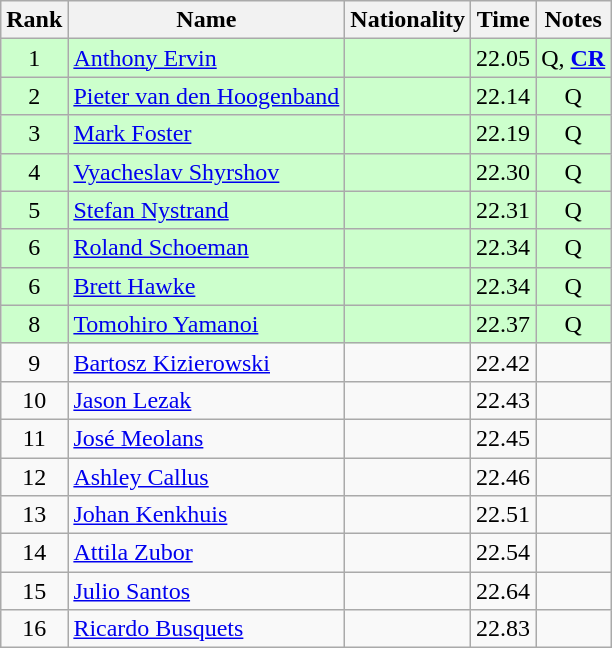<table class="wikitable sortable" style="text-align:center">
<tr>
<th>Rank</th>
<th>Name</th>
<th>Nationality</th>
<th>Time</th>
<th>Notes</th>
</tr>
<tr bgcolor=ccffcc>
<td>1</td>
<td align=left><a href='#'>Anthony Ervin</a></td>
<td align=left></td>
<td>22.05</td>
<td>Q, <strong><a href='#'>CR</a></strong></td>
</tr>
<tr bgcolor=ccffcc>
<td>2</td>
<td align=left><a href='#'>Pieter van den Hoogenband</a></td>
<td align=left></td>
<td>22.14</td>
<td>Q</td>
</tr>
<tr bgcolor=ccffcc>
<td>3</td>
<td align=left><a href='#'>Mark Foster</a></td>
<td align=left></td>
<td>22.19</td>
<td>Q</td>
</tr>
<tr bgcolor=ccffcc>
<td>4</td>
<td align=left><a href='#'>Vyacheslav Shyrshov</a></td>
<td align=left></td>
<td>22.30</td>
<td>Q</td>
</tr>
<tr bgcolor=ccffcc>
<td>5</td>
<td align=left><a href='#'>Stefan Nystrand</a></td>
<td align=left></td>
<td>22.31</td>
<td>Q</td>
</tr>
<tr bgcolor=ccffcc>
<td>6</td>
<td align=left><a href='#'>Roland Schoeman</a></td>
<td align=left></td>
<td>22.34</td>
<td>Q</td>
</tr>
<tr bgcolor=ccffcc>
<td>6</td>
<td align=left><a href='#'>Brett Hawke</a></td>
<td align=left></td>
<td>22.34</td>
<td>Q</td>
</tr>
<tr bgcolor=ccffcc>
<td>8</td>
<td align=left><a href='#'>Tomohiro Yamanoi</a></td>
<td align=left></td>
<td>22.37</td>
<td>Q</td>
</tr>
<tr>
<td>9</td>
<td align=left><a href='#'>Bartosz Kizierowski</a></td>
<td align=left></td>
<td>22.42</td>
<td></td>
</tr>
<tr>
<td>10</td>
<td align=left><a href='#'>Jason Lezak</a></td>
<td align=left></td>
<td>22.43</td>
<td></td>
</tr>
<tr>
<td>11</td>
<td align=left><a href='#'>José Meolans</a></td>
<td align=left></td>
<td>22.45</td>
<td></td>
</tr>
<tr>
<td>12</td>
<td align=left><a href='#'>Ashley Callus</a></td>
<td align=left></td>
<td>22.46</td>
<td></td>
</tr>
<tr>
<td>13</td>
<td align=left><a href='#'>Johan Kenkhuis</a></td>
<td align=left></td>
<td>22.51</td>
<td></td>
</tr>
<tr>
<td>14</td>
<td align=left><a href='#'>Attila Zubor</a></td>
<td align=left></td>
<td>22.54</td>
<td></td>
</tr>
<tr>
<td>15</td>
<td align=left><a href='#'>Julio Santos</a></td>
<td align=left></td>
<td>22.64</td>
<td></td>
</tr>
<tr>
<td>16</td>
<td align=left><a href='#'>Ricardo Busquets</a></td>
<td align=left></td>
<td>22.83</td>
<td></td>
</tr>
</table>
